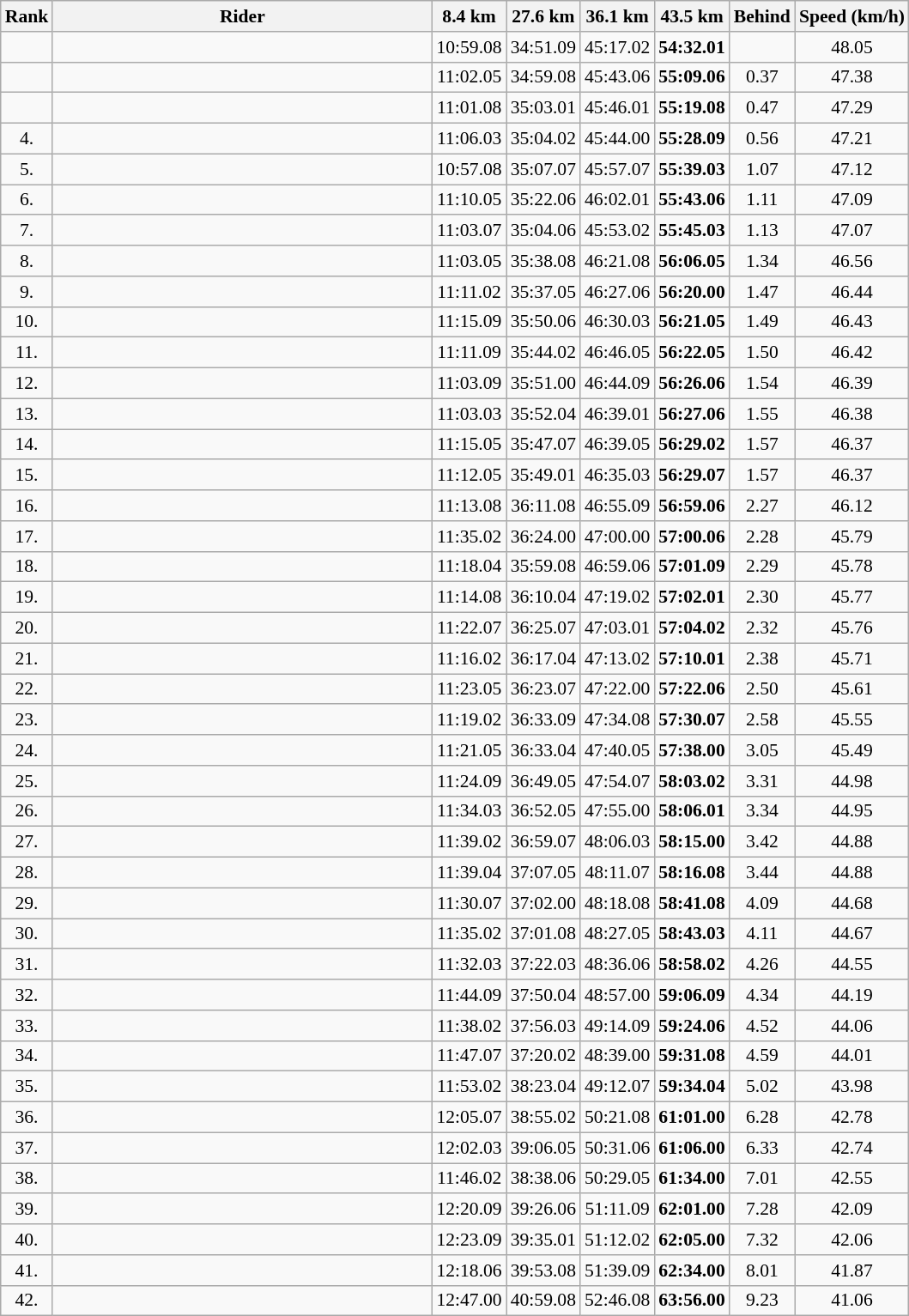<table class="wikitable sortable" style="font-size:90%; text-align:center;">
<tr>
<th>Rank</th>
<th style="width: 20em">Rider</th>
<th>8.4 km</th>
<th>27.6 km</th>
<th>36.1 km</th>
<th>43.5 km</th>
<th>Behind</th>
<th>Speed (km/h)</th>
</tr>
<tr>
<td></td>
<td align="left"></td>
<td>10:59.08</td>
<td>34:51.09</td>
<td>45:17.02</td>
<td><strong>54:32.01</strong></td>
<td></td>
<td>48.05</td>
</tr>
<tr>
<td></td>
<td align="left"></td>
<td>11:02.05</td>
<td>34:59.08</td>
<td>45:43.06</td>
<td><strong>55:09.06</strong></td>
<td>0.37</td>
<td>47.38</td>
</tr>
<tr>
<td></td>
<td align="left"></td>
<td>11:01.08</td>
<td>35:03.01</td>
<td>45:46.01</td>
<td><strong>55:19.08</strong></td>
<td>0.47</td>
<td>47.29</td>
</tr>
<tr>
<td>4.</td>
<td align="left"></td>
<td>11:06.03</td>
<td>35:04.02</td>
<td>45:44.00</td>
<td><strong>55:28.09</strong></td>
<td>0.56</td>
<td>47.21</td>
</tr>
<tr>
<td>5.</td>
<td align="left"></td>
<td>10:57.08</td>
<td>35:07.07</td>
<td>45:57.07</td>
<td><strong>55:39.03</strong></td>
<td>1.07</td>
<td>47.12</td>
</tr>
<tr>
<td>6.</td>
<td align="left"></td>
<td>11:10.05</td>
<td>35:22.06</td>
<td>46:02.01</td>
<td><strong>55:43.06</strong></td>
<td>1.11</td>
<td>47.09</td>
</tr>
<tr>
<td>7.</td>
<td align="left"></td>
<td>11:03.07</td>
<td>35:04.06</td>
<td>45:53.02</td>
<td><strong>55:45.03</strong></td>
<td>1.13</td>
<td>47.07</td>
</tr>
<tr>
<td>8.</td>
<td align="left"></td>
<td>11:03.05</td>
<td>35:38.08</td>
<td>46:21.08</td>
<td><strong>56:06.05</strong></td>
<td>1.34</td>
<td>46.56</td>
</tr>
<tr>
<td>9.</td>
<td align="left"></td>
<td>11:11.02</td>
<td>35:37.05</td>
<td>46:27.06</td>
<td><strong>56:20.00</strong></td>
<td>1.47</td>
<td>46.44</td>
</tr>
<tr>
<td>10.</td>
<td align="left"></td>
<td>11:15.09</td>
<td>35:50.06</td>
<td>46:30.03</td>
<td><strong>56:21.05</strong></td>
<td>1.49</td>
<td>46.43</td>
</tr>
<tr>
<td>11.</td>
<td align="left"></td>
<td>11:11.09</td>
<td>35:44.02</td>
<td>46:46.05</td>
<td><strong>56:22.05</strong></td>
<td>1.50</td>
<td>46.42</td>
</tr>
<tr>
<td>12.</td>
<td align="left"></td>
<td>11:03.09</td>
<td>35:51.00</td>
<td>46:44.09</td>
<td><strong>56:26.06</strong></td>
<td>1.54</td>
<td>46.39</td>
</tr>
<tr>
<td>13.</td>
<td align="left"></td>
<td>11:03.03</td>
<td>35:52.04</td>
<td>46:39.01</td>
<td><strong>56:27.06</strong></td>
<td>1.55</td>
<td>46.38</td>
</tr>
<tr>
<td>14.</td>
<td align="left"></td>
<td>11:15.05</td>
<td>35:47.07</td>
<td>46:39.05</td>
<td><strong>56:29.02</strong></td>
<td>1.57</td>
<td>46.37</td>
</tr>
<tr>
<td>15.</td>
<td align="left"></td>
<td>11:12.05</td>
<td>35:49.01</td>
<td>46:35.03</td>
<td><strong>56:29.07</strong></td>
<td>1.57</td>
<td>46.37</td>
</tr>
<tr>
<td>16.</td>
<td align="left"></td>
<td>11:13.08</td>
<td>36:11.08</td>
<td>46:55.09</td>
<td><strong>56:59.06</strong></td>
<td>2.27</td>
<td>46.12</td>
</tr>
<tr>
<td>17.</td>
<td align="left"></td>
<td>11:35.02</td>
<td>36:24.00</td>
<td>47:00.00</td>
<td><strong>57:00.06</strong></td>
<td>2.28</td>
<td>45.79</td>
</tr>
<tr>
<td>18.</td>
<td align="left"></td>
<td>11:18.04</td>
<td>35:59.08</td>
<td>46:59.06</td>
<td><strong>57:01.09</strong></td>
<td>2.29</td>
<td>45.78</td>
</tr>
<tr>
<td>19.</td>
<td align="left"></td>
<td>11:14.08</td>
<td>36:10.04</td>
<td>47:19.02</td>
<td><strong>57:02.01</strong></td>
<td>2.30</td>
<td>45.77</td>
</tr>
<tr>
<td>20.</td>
<td align="left"></td>
<td>11:22.07</td>
<td>36:25.07</td>
<td>47:03.01</td>
<td><strong>57:04.02</strong></td>
<td>2.32</td>
<td>45.76</td>
</tr>
<tr>
<td>21.</td>
<td align="left"></td>
<td>11:16.02</td>
<td>36:17.04</td>
<td>47:13.02</td>
<td><strong>57:10.01</strong></td>
<td>2.38</td>
<td>45.71</td>
</tr>
<tr>
<td>22.</td>
<td align="left"></td>
<td>11:23.05</td>
<td>36:23.07</td>
<td>47:22.00</td>
<td><strong>57:22.06</strong></td>
<td>2.50</td>
<td>45.61</td>
</tr>
<tr>
<td>23.</td>
<td align="left"></td>
<td>11:19.02</td>
<td>36:33.09</td>
<td>47:34.08</td>
<td><strong>57:30.07</strong></td>
<td>2.58</td>
<td>45.55</td>
</tr>
<tr>
<td>24.</td>
<td align="left"></td>
<td>11:21.05</td>
<td>36:33.04</td>
<td>47:40.05</td>
<td><strong>57:38.00</strong></td>
<td>3.05</td>
<td>45.49</td>
</tr>
<tr>
<td>25.</td>
<td align="left"></td>
<td>11:24.09</td>
<td>36:49.05</td>
<td>47:54.07</td>
<td><strong>58:03.02</strong></td>
<td>3.31</td>
<td>44.98</td>
</tr>
<tr>
<td>26.</td>
<td align="left"></td>
<td>11:34.03</td>
<td>36:52.05</td>
<td>47:55.00</td>
<td><strong>58:06.01</strong></td>
<td>3.34</td>
<td>44.95</td>
</tr>
<tr>
<td>27.</td>
<td align="left"></td>
<td>11:39.02</td>
<td>36:59.07</td>
<td>48:06.03</td>
<td><strong>58:15.00</strong></td>
<td>3.42</td>
<td>44.88</td>
</tr>
<tr>
<td>28.</td>
<td align="left"></td>
<td>11:39.04</td>
<td>37:07.05</td>
<td>48:11.07</td>
<td><strong>58:16.08</strong></td>
<td>3.44</td>
<td>44.88</td>
</tr>
<tr>
<td>29.</td>
<td align="left"></td>
<td>11:30.07</td>
<td>37:02.00</td>
<td>48:18.08</td>
<td><strong>58:41.08</strong></td>
<td>4.09</td>
<td>44.68</td>
</tr>
<tr>
<td>30.</td>
<td align="left"></td>
<td>11:35.02</td>
<td>37:01.08</td>
<td>48:27.05</td>
<td><strong>58:43.03</strong></td>
<td>4.11</td>
<td>44.67</td>
</tr>
<tr>
<td>31.</td>
<td align="left"></td>
<td>11:32.03</td>
<td>37:22.03</td>
<td>48:36.06</td>
<td><strong>58:58.02</strong></td>
<td>4.26</td>
<td>44.55</td>
</tr>
<tr>
<td>32.</td>
<td align="left"></td>
<td>11:44.09</td>
<td>37:50.04</td>
<td>48:57.00</td>
<td><strong>59:06.09</strong></td>
<td>4.34</td>
<td>44.19</td>
</tr>
<tr>
<td>33.</td>
<td align="left"></td>
<td>11:38.02</td>
<td>37:56.03</td>
<td>49:14.09</td>
<td><strong>59:24.06</strong></td>
<td>4.52</td>
<td>44.06</td>
</tr>
<tr>
<td>34.</td>
<td align="left"></td>
<td>11:47.07</td>
<td>37:20.02</td>
<td>48:39.00</td>
<td><strong>59:31.08</strong></td>
<td>4.59</td>
<td>44.01</td>
</tr>
<tr>
<td>35.</td>
<td align="left"></td>
<td>11:53.02</td>
<td>38:23.04</td>
<td>49:12.07</td>
<td><strong>59:34.04</strong></td>
<td>5.02</td>
<td>43.98</td>
</tr>
<tr>
<td>36.</td>
<td align="left"></td>
<td>12:05.07</td>
<td>38:55.02</td>
<td>50:21.08</td>
<td><strong>61:01.00</strong></td>
<td>6.28</td>
<td>42.78</td>
</tr>
<tr>
<td>37.</td>
<td align="left"></td>
<td>12:02.03</td>
<td>39:06.05</td>
<td>50:31.06</td>
<td><strong>61:06.00</strong></td>
<td>6.33</td>
<td>42.74</td>
</tr>
<tr>
<td>38.</td>
<td align="left"></td>
<td>11:46.02</td>
<td>38:38.06</td>
<td>50:29.05</td>
<td><strong>61:34.00</strong></td>
<td>7.01</td>
<td>42.55</td>
</tr>
<tr>
<td>39.</td>
<td align="left"></td>
<td>12:20.09</td>
<td>39:26.06</td>
<td>51:11.09</td>
<td><strong>62:01.00</strong></td>
<td>7.28</td>
<td>42.09</td>
</tr>
<tr>
<td>40.</td>
<td align="left"></td>
<td>12:23.09</td>
<td>39:35.01</td>
<td>51:12.02</td>
<td><strong>62:05.00</strong></td>
<td>7.32</td>
<td>42.06</td>
</tr>
<tr>
<td>41.</td>
<td align="left"></td>
<td>12:18.06</td>
<td>39:53.08</td>
<td>51:39.09</td>
<td><strong>62:34.00</strong></td>
<td>8.01</td>
<td>41.87</td>
</tr>
<tr>
<td>42.</td>
<td align="left"></td>
<td>12:47.00</td>
<td>40:59.08</td>
<td>52:46.08</td>
<td><strong>63:56.00</strong></td>
<td>9.23</td>
<td>41.06</td>
</tr>
</table>
